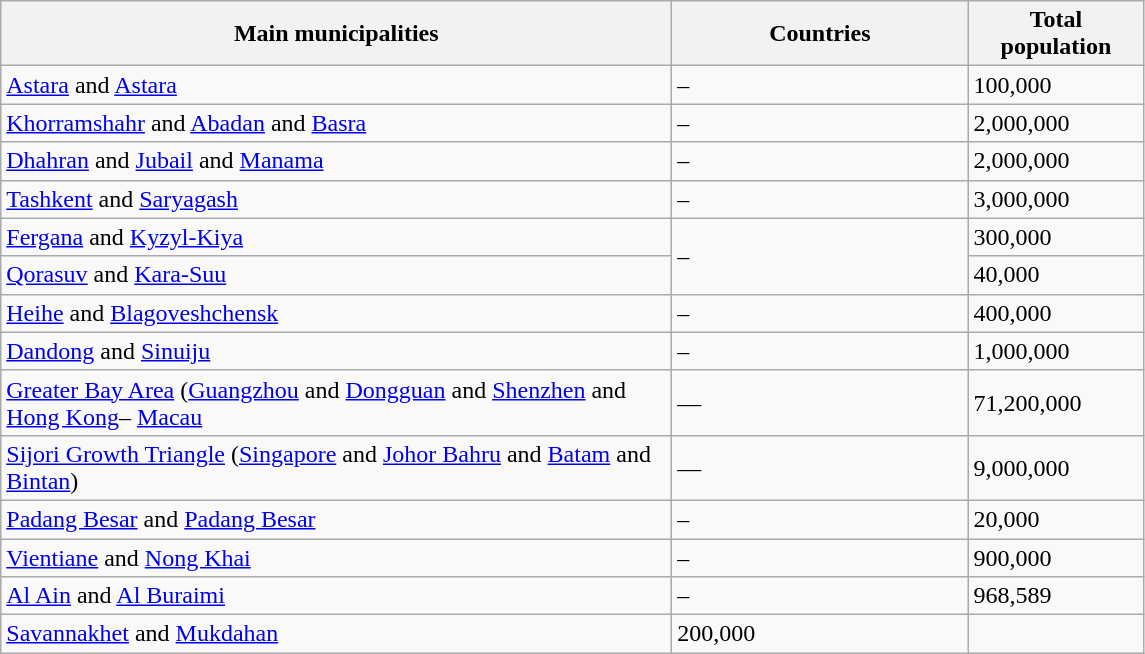<table class="wikitable sortable">
<tr>
<th width=440px>Main municipalities</th>
<th width=190px>Countries</th>
<th width=110px>Total population</th>
</tr>
<tr>
<td><a href='#'>Astara</a> and <a href='#'>Astara</a></td>
<td>–</td>
<td>100,000</td>
</tr>
<tr>
<td><a href='#'>Khorramshahr</a> and <a href='#'>Abadan</a> and <a href='#'>Basra</a></td>
<td>–</td>
<td>2,000,000</td>
</tr>
<tr>
<td><a href='#'>Dhahran</a> and <a href='#'>Jubail</a> and <a href='#'>Manama</a></td>
<td>–</td>
<td>2,000,000</td>
</tr>
<tr>
<td><a href='#'>Tashkent</a> and <a href='#'>Saryagash</a></td>
<td>–</td>
<td>3,000,000</td>
</tr>
<tr>
<td><a href='#'>Fergana</a> and <a href='#'>Kyzyl-Kiya</a></td>
<td rowspan="2">–</td>
<td>300,000</td>
</tr>
<tr>
<td><a href='#'>Qorasuv</a> and <a href='#'>Kara-Suu</a></td>
<td>40,000</td>
</tr>
<tr>
<td><a href='#'>Heihe</a> and <a href='#'>Blagoveshchensk</a></td>
<td>–</td>
<td>400,000</td>
</tr>
<tr>
<td><a href='#'>Dandong</a> and <a href='#'>Sinuiju</a></td>
<td>–</td>
<td>1,000,000</td>
</tr>
<tr>
<td><a href='#'>Greater Bay Area</a> (<a href='#'>Guangzhou</a> and <a href='#'>Dongguan</a> and <a href='#'>Shenzhen</a> and <a href='#'>Hong Kong</a>– <a href='#'>Macau</a></td>
<td>––</td>
<td>71,200,000</td>
</tr>
<tr>
<td><a href='#'>Sijori Growth Triangle</a> (<a href='#'>Singapore</a> and <a href='#'>Johor Bahru</a> and <a href='#'>Batam</a> and <a href='#'>Bintan</a>)</td>
<td>––</td>
<td>9,000,000</td>
</tr>
<tr>
<td><a href='#'>Padang Besar</a> and <a href='#'>Padang Besar</a></td>
<td>–</td>
<td>20,000</td>
</tr>
<tr>
<td><a href='#'>Vientiane</a> and <a href='#'>Nong Khai</a></td>
<td>–</td>
<td>900,000</td>
</tr>
<tr>
<td><a href='#'>Al Ain</a> and <a href='#'>Al Buraimi</a></td>
<td>–</td>
<td>968,589</td>
</tr>
<tr>
<td><a href='#'>Savannakhet</a> and <a href='#'>Mukdahan</a></td>
<td>200,000</td>
</tr>
</table>
